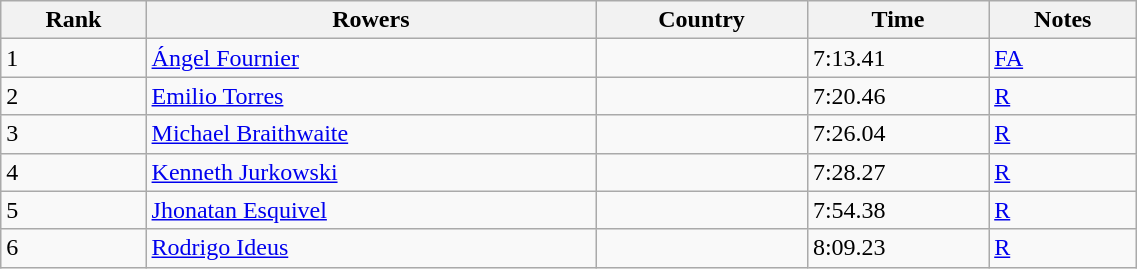<table class="wikitable" width=60%>
<tr>
<th>Rank</th>
<th>Rowers</th>
<th>Country</th>
<th>Time</th>
<th>Notes</th>
</tr>
<tr>
<td>1</td>
<td><a href='#'>Ángel Fournier</a></td>
<td></td>
<td>7:13.41</td>
<td><a href='#'>FA</a></td>
</tr>
<tr>
<td>2</td>
<td><a href='#'>Emilio Torres</a></td>
<td></td>
<td>7:20.46</td>
<td><a href='#'>R</a></td>
</tr>
<tr>
<td>3</td>
<td><a href='#'>Michael Braithwaite</a></td>
<td></td>
<td>7:26.04</td>
<td><a href='#'>R</a></td>
</tr>
<tr>
<td>4</td>
<td><a href='#'>Kenneth Jurkowski</a></td>
<td></td>
<td>7:28.27</td>
<td><a href='#'>R</a></td>
</tr>
<tr>
<td>5</td>
<td><a href='#'>Jhonatan Esquivel</a></td>
<td></td>
<td>7:54.38</td>
<td><a href='#'>R</a></td>
</tr>
<tr>
<td>6</td>
<td><a href='#'>Rodrigo Ideus</a></td>
<td></td>
<td>8:09.23</td>
<td><a href='#'>R</a></td>
</tr>
</table>
